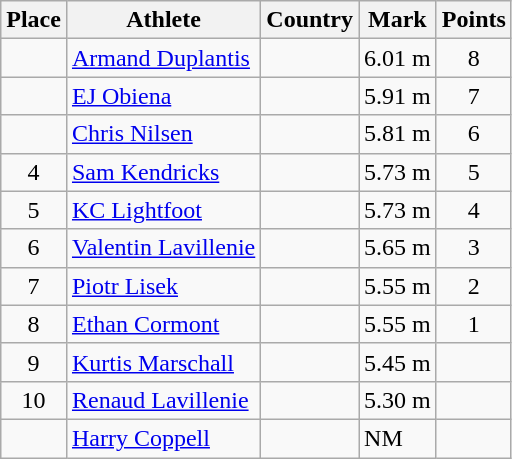<table class="wikitable">
<tr>
<th>Place</th>
<th>Athlete</th>
<th>Country</th>
<th>Mark</th>
<th>Points</th>
</tr>
<tr>
<td align=center></td>
<td><a href='#'>Armand Duplantis</a></td>
<td></td>
<td>6.01 m</td>
<td align=center>8</td>
</tr>
<tr>
<td align=center></td>
<td><a href='#'>EJ Obiena</a></td>
<td></td>
<td>5.91 m</td>
<td align=center>7</td>
</tr>
<tr>
<td align=center></td>
<td><a href='#'>Chris Nilsen</a></td>
<td></td>
<td>5.81 m</td>
<td align=center>6</td>
</tr>
<tr>
<td align=center>4</td>
<td><a href='#'>Sam Kendricks</a></td>
<td></td>
<td>5.73 m</td>
<td align=center>5</td>
</tr>
<tr>
<td align=center>5</td>
<td><a href='#'>KC Lightfoot</a></td>
<td></td>
<td>5.73 m</td>
<td align=center>4</td>
</tr>
<tr>
<td align=center>6</td>
<td><a href='#'>Valentin Lavillenie</a></td>
<td></td>
<td>5.65 m</td>
<td align=center>3</td>
</tr>
<tr>
<td align=center>7</td>
<td><a href='#'>Piotr Lisek</a></td>
<td></td>
<td>5.55 m</td>
<td align=center>2</td>
</tr>
<tr>
<td align=center>8</td>
<td><a href='#'>Ethan Cormont</a></td>
<td></td>
<td>5.55 m</td>
<td align=center>1</td>
</tr>
<tr>
<td align=center>9</td>
<td><a href='#'>Kurtis Marschall</a></td>
<td></td>
<td>5.45 m</td>
<td align=center></td>
</tr>
<tr>
<td align=center>10</td>
<td><a href='#'>Renaud Lavillenie</a></td>
<td></td>
<td>5.30 m</td>
<td align=center></td>
</tr>
<tr>
<td align=center></td>
<td><a href='#'>Harry Coppell</a></td>
<td></td>
<td>NM</td>
<td align=center></td>
</tr>
</table>
